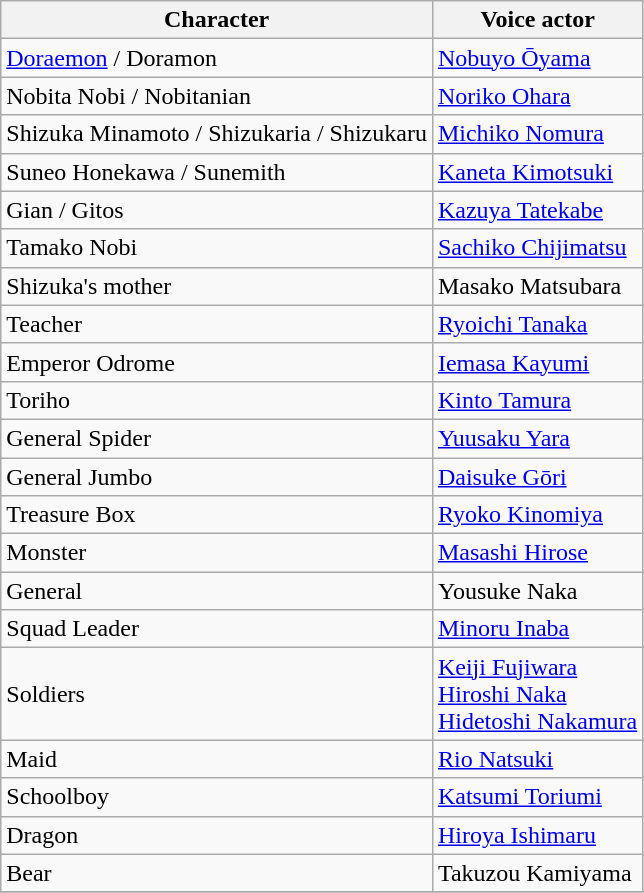<table class="wikitable">
<tr>
<th>Character</th>
<th>Voice actor</th>
</tr>
<tr>
<td><a href='#'>Doraemon</a> / Doramon</td>
<td><a href='#'>Nobuyo Ōyama</a></td>
</tr>
<tr>
<td>Nobita Nobi / Nobitanian</td>
<td><a href='#'>Noriko Ohara</a></td>
</tr>
<tr>
<td>Shizuka Minamoto / Shizukaria / Shizukaru</td>
<td><a href='#'>Michiko Nomura</a></td>
</tr>
<tr>
<td>Suneo Honekawa / Sunemith</td>
<td><a href='#'>Kaneta Kimotsuki</a></td>
</tr>
<tr>
<td>Gian / Gitos</td>
<td><a href='#'>Kazuya Tatekabe</a></td>
</tr>
<tr>
<td>Tamako Nobi</td>
<td><a href='#'>Sachiko Chijimatsu</a></td>
</tr>
<tr>
<td>Shizuka's mother</td>
<td>Masako Matsubara</td>
</tr>
<tr>
<td>Teacher</td>
<td><a href='#'>Ryoichi Tanaka</a></td>
</tr>
<tr>
<td>Emperor Odrome</td>
<td><a href='#'>Iemasa Kayumi</a></td>
</tr>
<tr>
<td>Toriho</td>
<td><a href='#'>Kinto Tamura</a></td>
</tr>
<tr>
<td>General Spider</td>
<td><a href='#'>Yuusaku Yara</a></td>
</tr>
<tr>
<td>General Jumbo</td>
<td><a href='#'>Daisuke Gōri</a></td>
</tr>
<tr>
<td>Treasure Box</td>
<td><a href='#'>Ryoko Kinomiya</a></td>
</tr>
<tr>
<td>Monster</td>
<td><a href='#'>Masashi Hirose</a></td>
</tr>
<tr>
<td>General</td>
<td>Yousuke Naka</td>
</tr>
<tr>
<td>Squad Leader</td>
<td><a href='#'>Minoru Inaba</a></td>
</tr>
<tr>
<td>Soldiers</td>
<td><a href='#'>Keiji Fujiwara</a><br><a href='#'>Hiroshi Naka</a><br><a href='#'>Hidetoshi Nakamura</a></td>
</tr>
<tr>
<td>Maid</td>
<td><a href='#'>Rio Natsuki</a></td>
</tr>
<tr>
<td>Schoolboy</td>
<td><a href='#'>Katsumi Toriumi</a></td>
</tr>
<tr>
<td>Dragon</td>
<td><a href='#'>Hiroya Ishimaru</a></td>
</tr>
<tr>
<td>Bear</td>
<td>Takuzou Kamiyama</td>
</tr>
<tr>
</tr>
</table>
